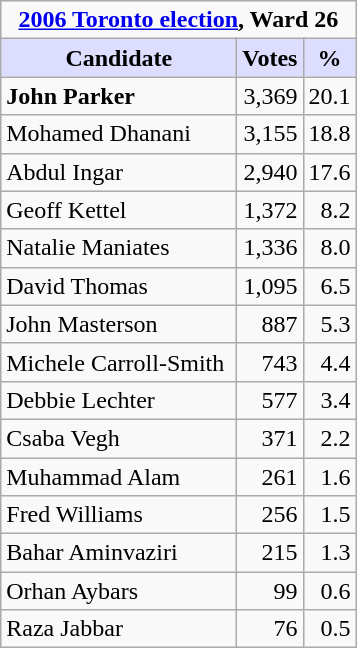<table class="wikitable">
<tr>
<td colspan="3" style="text-align:center;"><strong><a href='#'>2006 Toronto election</a>, Ward 26</strong></td>
</tr>
<tr>
<th style="background:#ddf; width:150px;">Candidate</th>
<th style="background:#ddf;">Votes</th>
<th style="background:#ddf;">%</th>
</tr>
<tr>
<td><strong>John Parker</strong></td>
<td align=right>3,369</td>
<td align=right>20.1</td>
</tr>
<tr>
<td>Mohamed Dhanani</td>
<td align=right>3,155</td>
<td align=right>18.8</td>
</tr>
<tr>
<td>Abdul Ingar</td>
<td align=right>2,940</td>
<td align=right>17.6</td>
</tr>
<tr>
<td>Geoff Kettel</td>
<td align=right>1,372</td>
<td align=right>8.2</td>
</tr>
<tr>
<td>Natalie Maniates</td>
<td align=right>1,336</td>
<td align=right>8.0</td>
</tr>
<tr>
<td>David Thomas</td>
<td align=right>1,095</td>
<td align=right>6.5</td>
</tr>
<tr>
<td>John Masterson</td>
<td align=right>887</td>
<td align=right>5.3</td>
</tr>
<tr>
<td>Michele Carroll-Smith</td>
<td align=right>743</td>
<td align=right>4.4</td>
</tr>
<tr>
<td>Debbie Lechter</td>
<td align=right>577</td>
<td align=right>3.4</td>
</tr>
<tr>
<td>Csaba Vegh</td>
<td align=right>371</td>
<td align=right>2.2</td>
</tr>
<tr>
<td>Muhammad Alam</td>
<td align=right>261</td>
<td align=right>1.6</td>
</tr>
<tr>
<td>Fred Williams</td>
<td align=right>256</td>
<td align=right>1.5</td>
</tr>
<tr>
<td>Bahar Aminvaziri</td>
<td align=right>215</td>
<td align=right>1.3</td>
</tr>
<tr>
<td>Orhan Aybars</td>
<td align=right>99</td>
<td align=right>0.6</td>
</tr>
<tr>
<td>Raza Jabbar</td>
<td align=right>76</td>
<td align=right>0.5</td>
</tr>
</table>
